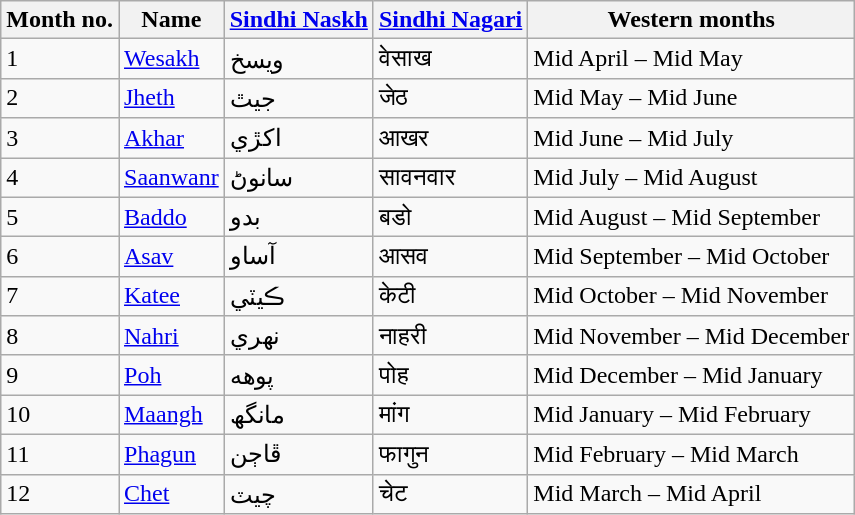<table class="wikitable">
<tr>
<th>Month no.</th>
<th>Name</th>
<th><a href='#'>Sindhi Naskh</a></th>
<th><a href='#'>Sindhi Nagari</a></th>
<th>Western months</th>
</tr>
<tr>
<td>1</td>
<td><a href='#'>Wesakh</a></td>
<td>ويسخ</td>
<td>वेसाख</td>
<td>Mid April – Mid May</td>
</tr>
<tr>
<td>2</td>
<td><a href='#'>Jheth</a></td>
<td>جيٿ</td>
<td>जेठ</td>
<td>Mid May –  Mid June</td>
</tr>
<tr>
<td>3</td>
<td><a href='#'>Akhar</a></td>
<td>اکڙي</td>
<td>आखर</td>
<td>Mid June –  Mid July</td>
</tr>
<tr>
<td>4</td>
<td><a href='#'>Saanwanr</a></td>
<td>سانوڻ</td>
<td>सावनवार</td>
<td>Mid July –  Mid August</td>
</tr>
<tr>
<td>5</td>
<td><a href='#'>Baddo</a></td>
<td>بدو</td>
<td>बडो</td>
<td>Mid August – Mid September</td>
</tr>
<tr>
<td>6</td>
<td><a href='#'>Asav</a></td>
<td>آساو</td>
<td>आसव</td>
<td>Mid September – Mid October</td>
</tr>
<tr>
<td>7</td>
<td><a href='#'>Katee</a></td>
<td>ڪيٽي</td>
<td>केटी</td>
<td>Mid October – Mid November</td>
</tr>
<tr>
<td>8</td>
<td><a href='#'>Nahri</a></td>
<td>نهري</td>
<td>नाहरी</td>
<td>Mid November – Mid December</td>
</tr>
<tr>
<td>9</td>
<td><a href='#'>Poh</a></td>
<td>پوهه</td>
<td>पोह</td>
<td>Mid December – Mid January</td>
</tr>
<tr>
<td>10</td>
<td><a href='#'>Maangh</a></td>
<td>مانگھ</td>
<td>मांग</td>
<td>Mid January – Mid February</td>
</tr>
<tr>
<td>11</td>
<td><a href='#'>Phagun</a></td>
<td>ڦاڄن</td>
<td>फागुन</td>
<td>Mid February – Mid March</td>
</tr>
<tr>
<td>12</td>
<td><a href='#'>Chet</a></td>
<td>چيٽ</td>
<td>चेट</td>
<td>Mid March – Mid April</td>
</tr>
</table>
